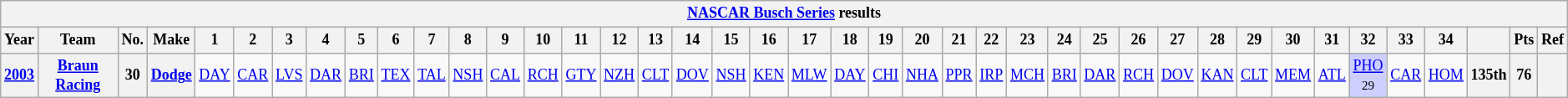<table class="wikitable" style="text-align:center; font-size:75%">
<tr>
<th colspan=42><a href='#'>NASCAR Busch Series</a> results</th>
</tr>
<tr>
<th>Year</th>
<th>Team</th>
<th>No.</th>
<th>Make</th>
<th>1</th>
<th>2</th>
<th>3</th>
<th>4</th>
<th>5</th>
<th>6</th>
<th>7</th>
<th>8</th>
<th>9</th>
<th>10</th>
<th>11</th>
<th>12</th>
<th>13</th>
<th>14</th>
<th>15</th>
<th>16</th>
<th>17</th>
<th>18</th>
<th>19</th>
<th>20</th>
<th>21</th>
<th>22</th>
<th>23</th>
<th>24</th>
<th>25</th>
<th>26</th>
<th>27</th>
<th>28</th>
<th>29</th>
<th>30</th>
<th>31</th>
<th>32</th>
<th>33</th>
<th>34</th>
<th></th>
<th>Pts</th>
<th>Ref</th>
</tr>
<tr>
<th><a href='#'>2003</a></th>
<th><a href='#'>Braun Racing</a></th>
<th>30</th>
<th><a href='#'>Dodge</a></th>
<td><a href='#'>DAY</a></td>
<td><a href='#'>CAR</a></td>
<td><a href='#'>LVS</a></td>
<td><a href='#'>DAR</a></td>
<td><a href='#'>BRI</a></td>
<td><a href='#'>TEX</a></td>
<td><a href='#'>TAL</a></td>
<td><a href='#'>NSH</a></td>
<td><a href='#'>CAL</a></td>
<td><a href='#'>RCH</a></td>
<td><a href='#'>GTY</a></td>
<td><a href='#'>NZH</a></td>
<td><a href='#'>CLT</a></td>
<td><a href='#'>DOV</a></td>
<td><a href='#'>NSH</a></td>
<td><a href='#'>KEN</a></td>
<td><a href='#'>MLW</a></td>
<td><a href='#'>DAY</a></td>
<td><a href='#'>CHI</a></td>
<td><a href='#'>NHA</a></td>
<td><a href='#'>PPR</a></td>
<td><a href='#'>IRP</a></td>
<td><a href='#'>MCH</a></td>
<td><a href='#'>BRI</a></td>
<td><a href='#'>DAR</a></td>
<td><a href='#'>RCH</a></td>
<td><a href='#'>DOV</a></td>
<td><a href='#'>KAN</a></td>
<td><a href='#'>CLT</a></td>
<td><a href='#'>MEM</a></td>
<td><a href='#'>ATL</a></td>
<td style="background:#CFCFFF;"><a href='#'>PHO</a><br><small>29</small></td>
<td><a href='#'>CAR</a></td>
<td><a href='#'>HOM</a></td>
<th>135th</th>
<th>76</th>
<th></th>
</tr>
</table>
